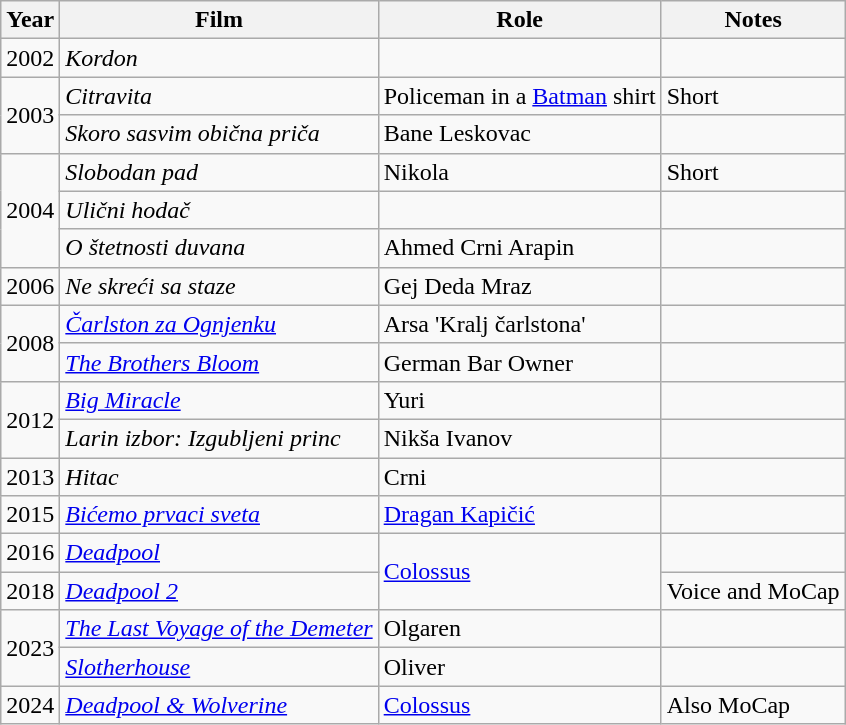<table class="wikitable">
<tr>
<th>Year</th>
<th>Film</th>
<th>Role</th>
<th>Notes</th>
</tr>
<tr>
<td>2002</td>
<td><em>Kordon</em></td>
<td></td>
<td></td>
</tr>
<tr>
<td rowspan=2>2003</td>
<td><em>Citravita</em></td>
<td>Policeman in a <a href='#'>Batman</a> shirt</td>
<td>Short</td>
</tr>
<tr>
<td><em>Skoro sasvim obična priča</em></td>
<td>Bane Leskovac</td>
<td></td>
</tr>
<tr>
<td rowspan=3>2004</td>
<td><em>Slobodan pad</em></td>
<td>Nikola</td>
<td>Short</td>
</tr>
<tr>
<td><em>Ulični hodač</em></td>
<td></td>
<td></td>
</tr>
<tr>
<td><em>O štetnosti duvana</em></td>
<td>Ahmed Crni Arapin</td>
<td></td>
</tr>
<tr>
<td>2006</td>
<td><em>Ne skreći sa staze</em></td>
<td>Gej Deda Mraz</td>
<td></td>
</tr>
<tr>
<td rowspan=2>2008</td>
<td><em><a href='#'>Čarlston za Ognjenku</a></em></td>
<td>Arsa 'Kralj čarlstona'</td>
<td></td>
</tr>
<tr>
<td><em><a href='#'>The Brothers Bloom</a></em></td>
<td>German Bar Owner</td>
<td></td>
</tr>
<tr>
<td rowspan=2>2012</td>
<td><em><a href='#'>Big Miracle</a></em></td>
<td>Yuri</td>
<td></td>
</tr>
<tr>
<td><em>Larin izbor: Izgubljeni princ</em></td>
<td>Nikša Ivanov</td>
<td></td>
</tr>
<tr>
<td>2013</td>
<td><em>Hitac</em></td>
<td>Crni</td>
<td></td>
</tr>
<tr>
<td>2015</td>
<td><em><a href='#'>Bićemo prvaci sveta</a></em></td>
<td><a href='#'>Dragan Kapičić</a></td>
<td></td>
</tr>
<tr>
<td>2016</td>
<td><em><a href='#'>Deadpool</a></em></td>
<td rowspan=2><a href='#'>Colossus</a><br></td>
<td></td>
</tr>
<tr>
<td>2018</td>
<td><em><a href='#'>Deadpool 2</a></em></td>
<td>Voice and MoCap</td>
</tr>
<tr>
<td rowspan="2">2023</td>
<td><em><a href='#'>The Last Voyage of the Demeter</a></em></td>
<td>Olgaren</td>
<td></td>
</tr>
<tr>
<td><em><a href='#'>Slotherhouse</a></em></td>
<td>Oliver</td>
<td></td>
</tr>
<tr>
<td>2024</td>
<td><em><a href='#'>Deadpool & Wolverine</a></em></td>
<td><a href='#'>Colossus</a></td>
<td>Also MoCap</td>
</tr>
</table>
